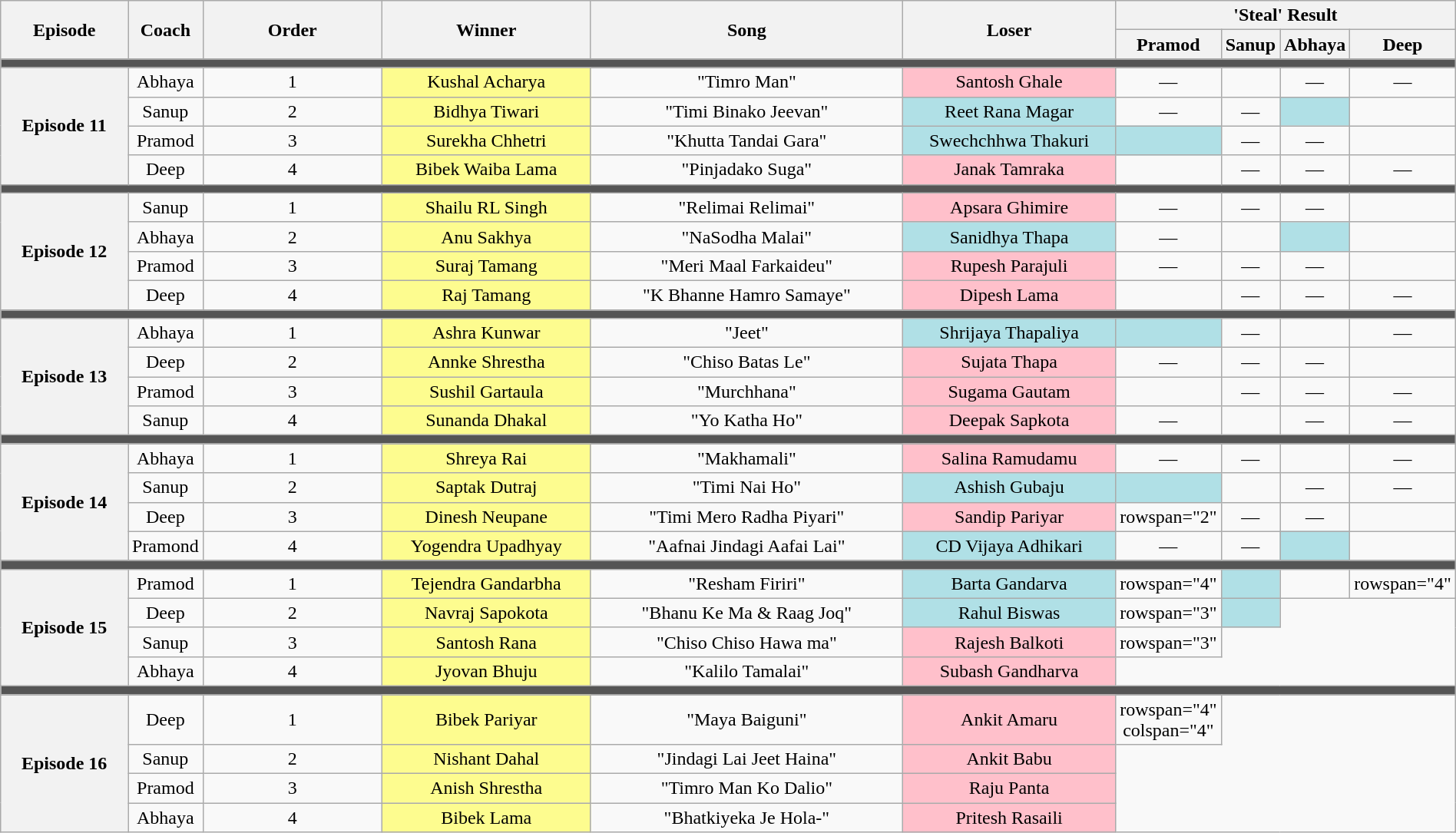<table class="wikitable" style="text-align: center; width:100%;">
<tr>
<th rowspan="2" style="width:10%;">Episode</th>
<th rowspan="2" style="width:05%;">Coach</th>
<th rowspan="2" style="width:15%;">Order</th>
<th rowspan="2" style="width:17%;">Winner</th>
<th rowspan="2" style="width:26%;">Song</th>
<th rowspan="2" style="width:17%;">Loser</th>
<th colspan="5">'Steal' Result</th>
</tr>
<tr>
<th style="width:04%;">Pramod</th>
<th style="width:04%;">Sanup</th>
<th style="width:04%;">Abhaya</th>
<th style="width:04%;">Deep</th>
</tr>
<tr>
<td colspan="11" style="background:#555;"></td>
</tr>
<tr>
<th rowspan="4">Episode 11<br><small></small></th>
<td>Abhaya</td>
<td scope="row">1</td>
<td style="background:#fdfc8f;text-align:center;">Kushal Acharya</td>
<td>"Timro Man"</td>
<td style="background:pink;text-align:center;">Santosh Ghale</td>
<td>—</td>
<td></td>
<td>—</td>
<td>—</td>
</tr>
<tr>
<td>Sanup</td>
<td scope="row">2</td>
<td style="background:#fdfc8f;text-align:center;">Bidhya Tiwari</td>
<td>"Timi Binako Jeevan"</td>
<td style="background:#b0e0e6;text-align:center;">Reet Rana Magar</td>
<td>—</td>
<td>—</td>
<td style="background:#b0e0e6;text-align:center;' "></td>
<td></td>
</tr>
<tr>
<td>Pramod</td>
<td scope="row">3</td>
<td style="background:#fdfc8f;text-align:center;">Surekha Chhetri</td>
<td>"Khutta Tandai Gara"</td>
<td style="background:#b0e0e6;text-align:center;">Swechchhwa Thakuri</td>
<td style="background:#b0e0e6;text-align:center;"></td>
<td>—</td>
<td>—</td>
<td></td>
</tr>
<tr>
<td>Deep</td>
<td scope="row">4</td>
<td style="background:#fdfc8f;text-align:center;">Bibek Waiba Lama</td>
<td>"Pinjadako Suga"</td>
<td style="background:pink;text-align:center;">Janak Tamraka</td>
<td></td>
<td>—</td>
<td>—</td>
<td>—</td>
</tr>
<tr>
<td colspan="11" style="background:#555;"></td>
</tr>
<tr>
<th rowspan="4">Episode 12<br><small></small></th>
<td>Sanup</td>
<td scope="row">1</td>
<td style="background:#fdfc8f;text-align:center;">Shailu RL Singh</td>
<td>"Relimai Relimai"</td>
<td style="background:pink;text-align:center;">Apsara Ghimire</td>
<td>—</td>
<td>—</td>
<td>—</td>
<td></td>
</tr>
<tr>
<td>Abhaya</td>
<td scope="row">2</td>
<td style="background:#fdfc8f;text-align:center;">Anu Sakhya</td>
<td>"NaSodha Malai"</td>
<td style="background:#b0e0e6;text-align:center;">Sanidhya Thapa</td>
<td>—</td>
<td></td>
<td style="background:#b0e0e6;text-align:center;"><strong></strong></td>
<td><strong></strong></td>
</tr>
<tr>
<td>Pramod</td>
<td scope="row">3</td>
<td style="background:#fdfc8f;text-align:center;">Suraj Tamang</td>
<td>"Meri Maal Farkaideu"</td>
<td style="background:pink;text-align:center;">Rupesh Parajuli</td>
<td>—</td>
<td>—</td>
<td>—</td>
<td></td>
</tr>
<tr>
<td>Deep</td>
<td scope="row">4</td>
<td style="background:#fdfc8f;text-align:center;">Raj Tamang</td>
<td>"K Bhanne Hamro Samaye"</td>
<td style="background:pink;text-align:center;">Dipesh Lama</td>
<td></td>
<td>—</td>
<td>—</td>
<td>—</td>
</tr>
<tr>
<td colspan="11" style="background:#555;"></td>
</tr>
<tr>
<th rowspan="4">Episode 13<br><small></small></th>
<td>Abhaya</td>
<td scope="row">1</td>
<td style="background:#fdfc8f;text-align:center;">Ashra Kunwar</td>
<td>"Jeet"</td>
<td style="background:#b0e0e6;text-align:center;">Shrijaya Thapaliya</td>
<td style="background:#b0e0e6;text-align:center;"></td>
<td>—</td>
<td></td>
<td>—</td>
</tr>
<tr>
<td>Deep</td>
<td scope="row">2</td>
<td style="background:#fdfc8f;text-align:center;">Annke Shrestha</td>
<td>"Chiso Batas Le"</td>
<td style="background:pink;text-align:center;">Sujata Thapa</td>
<td>—</td>
<td>—</td>
<td>—</td>
<td></td>
</tr>
<tr>
<td>Pramod</td>
<td scope="row">3</td>
<td style="background:#fdfc8f;text-align:center;">Sushil Gartaula</td>
<td>"Murchhana"</td>
<td style="background:pink;text-align:center;">Sugama Gautam</td>
<td></td>
<td>—</td>
<td>—</td>
<td>—</td>
</tr>
<tr>
<td>Sanup</td>
<td scope="row">4</td>
<td style="background:#fdfc8f;text-align:center;">Sunanda Dhakal</td>
<td>"Yo Katha Ho"</td>
<td style="background:pink;text-align:center;">Deepak Sapkota</td>
<td>—</td>
<td></td>
<td>—</td>
<td>—</td>
</tr>
<tr>
<td colspan="11" style="background:#555;"></td>
</tr>
<tr>
<th rowspan="4">Episode 14<br><small></small></th>
<td>Abhaya</td>
<td scope="row">1</td>
<td style="background:#fdfc8f;text-align:center;">Shreya Rai</td>
<td>"Makhamali"</td>
<td style="background:pink;text-align:center;">Salina Ramudamu</td>
<td>—</td>
<td>—</td>
<td></td>
<td>—</td>
</tr>
<tr>
<td>Sanup</td>
<td scope="row">2</td>
<td style="background:#fdfc8f;text-align:center;">Saptak Dutraj</td>
<td>"Timi Nai Ho"</td>
<td style="background:#b0e0e6;text-align:center;">Ashish Gubaju</td>
<td style="background:#b0e0e6;text-align:center;"></td>
<td></td>
<td>—</td>
<td>—</td>
</tr>
<tr>
<td>Deep</td>
<td scope="row">3</td>
<td style="background:#fdfc8f;text-align:center;">Dinesh Neupane</td>
<td>"Timi Mero Radha Piyari"</td>
<td style="background:pink;text-align:center;">Sandip Pariyar</td>
<td>rowspan="2" </td>
<td>—</td>
<td>—</td>
<td></td>
</tr>
<tr>
<td>Pramond</td>
<td scope="row">4</td>
<td style="background:#fdfc8f;text-align:center;">Yogendra Upadhyay</td>
<td>"Aafnai Jindagi Aafai Lai"</td>
<td style="background:#b0e0e6;text-align:center;">CD Vijaya Adhikari</td>
<td>—</td>
<td>—</td>
<td style="background:#b0e0e6;text-align:center;"></td>
</tr>
<tr>
<td colspan="11" style="background:#555;"></td>
</tr>
<tr>
<th rowspan="4">Episode 15<br><small></small></th>
<td>Pramod</td>
<td scope="row">1</td>
<td style="background:#fdfc8f;text-align:center;">Tejendra Gandarbha</td>
<td>"Resham Firiri"</td>
<td style="background:#b0e0e6;text-align:center;">Barta Gandarva</td>
<td>rowspan="4" </td>
<td style="background:#b0e0e6;text-align:center;"><strong></strong></td>
<td><strong></strong></td>
<td>rowspan="4" </td>
</tr>
<tr>
<td>Deep</td>
<td scope="row">2</td>
<td style="background:#fdfc8f;text-align:center;">Navraj Sapokota</td>
<td>"Bhanu Ke Ma & Raag Joq"</td>
<td style="background:#b0e0e6;text-align:center;">Rahul Biswas</td>
<td>rowspan="3" </td>
<td style="background:#b0e0e6;text-align:center;"><strong></strong></td>
</tr>
<tr>
<td>Sanup</td>
<td scope="row">3</td>
<td style="background:#fdfc8f;text-align:center;">Santosh Rana</td>
<td>"Chiso Chiso Hawa ma"</td>
<td style="background:pink;text-align:center;">Rajesh Balkoti</td>
<td>rowspan="3" </td>
</tr>
<tr>
<td>Abhaya</td>
<td scope="row">4</td>
<td style="background:#fdfc8f;text-align:center;">Jyovan Bhuju</td>
<td>"Kalilo Tamalai"</td>
<td style="background:pink;text-align:center;">Subash Gandharva</td>
</tr>
<tr>
<td colspan="11" style="background:#555;"></td>
</tr>
<tr>
<th rowspan="4">Episode 16<br><small></small></th>
<td>Deep</td>
<td scope="row">1</td>
<td style="background:#fdfc8f;text-align:center;">Bibek Pariyar</td>
<td>"Maya Baiguni"</td>
<td style="background:pink;text-align:center;">Ankit Amaru</td>
<td>rowspan="4" colspan="4" </td>
</tr>
<tr>
<td>Sanup</td>
<td scope="row">2</td>
<td style="background:#fdfc8f;text-align:center;">Nishant Dahal</td>
<td>"Jindagi Lai Jeet Haina"</td>
<td style="background:pink;text-align:center;">Ankit Babu</td>
</tr>
<tr>
<td>Pramod</td>
<td scope="row">3</td>
<td style="background:#fdfc8f;text-align:center;">Anish Shrestha</td>
<td>"Timro Man Ko Dalio"</td>
<td style="background:pink;text-align:center;">Raju Panta</td>
</tr>
<tr>
<td>Abhaya</td>
<td scope="row">4</td>
<td style="background:#fdfc8f;text-align:center;">Bibek Lama</td>
<td>"Bhatkiyeka Je Hola-"</td>
<td style="background:pink;text-align:center;">Pritesh Rasaili</td>
</tr>
</table>
